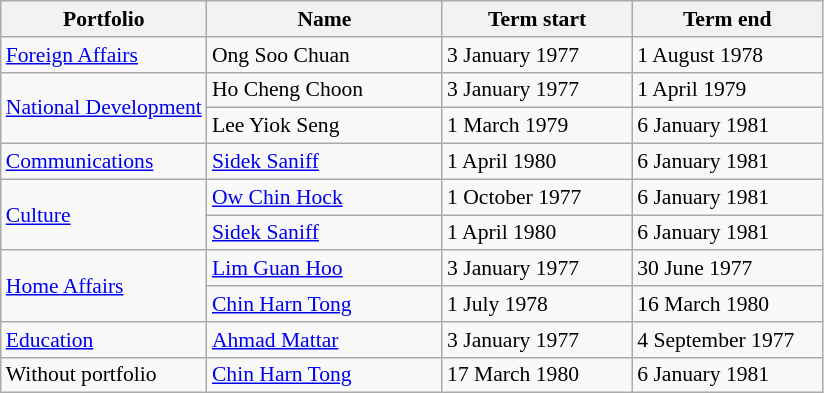<table class="wikitable unsortable" style="font-size: 90%;">
<tr>
<th scope="col">Portfolio</th>
<th scope="col" width="150px">Name</th>
<th scope="col" width="120px">Term start</th>
<th scope="col" width="120px">Term end</th>
</tr>
<tr>
<td><a href='#'>Foreign Affairs</a></td>
<td>Ong Soo Chuan</td>
<td>3 January 1977</td>
<td>1 August 1978</td>
</tr>
<tr>
<td rowspan="2"><a href='#'>National Development</a></td>
<td>Ho Cheng Choon</td>
<td>3 January 1977</td>
<td>1 April 1979</td>
</tr>
<tr>
<td>Lee Yiok Seng</td>
<td>1 March 1979</td>
<td>6 January 1981</td>
</tr>
<tr>
<td><a href='#'>Communications</a></td>
<td><a href='#'>Sidek Saniff</a></td>
<td>1 April 1980</td>
<td>6 January 1981</td>
</tr>
<tr>
<td rowspan="2"><a href='#'>Culture</a></td>
<td><a href='#'>Ow Chin Hock</a></td>
<td>1 October 1977</td>
<td>6 January 1981</td>
</tr>
<tr>
<td><a href='#'>Sidek Saniff</a></td>
<td>1 April 1980</td>
<td>6 January 1981</td>
</tr>
<tr>
<td rowspan="2"><a href='#'>Home Affairs</a></td>
<td><a href='#'>Lim Guan Hoo</a></td>
<td>3 January 1977</td>
<td>30 June 1977</td>
</tr>
<tr>
<td><a href='#'>Chin Harn Tong</a></td>
<td>1 July 1978</td>
<td>16 March 1980</td>
</tr>
<tr>
<td><a href='#'>Education</a></td>
<td><a href='#'>Ahmad Mattar</a></td>
<td>3 January 1977</td>
<td>4 September 1977</td>
</tr>
<tr>
<td>Without portfolio</td>
<td><a href='#'>Chin Harn Tong</a></td>
<td>17 March 1980</td>
<td>6 January 1981</td>
</tr>
</table>
